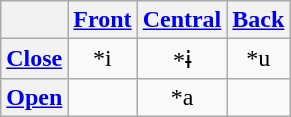<table class="wikitable" style="text-align: center;">
<tr>
<th></th>
<th><a href='#'>Front</a></th>
<th><a href='#'>Central</a></th>
<th><a href='#'>Back</a></th>
</tr>
<tr>
<th><a href='#'>Close</a></th>
<td>*i</td>
<td>*ɨ</td>
<td>*u</td>
</tr>
<tr>
<th><a href='#'>Open</a></th>
<td></td>
<td>*a</td>
<td></td>
</tr>
</table>
